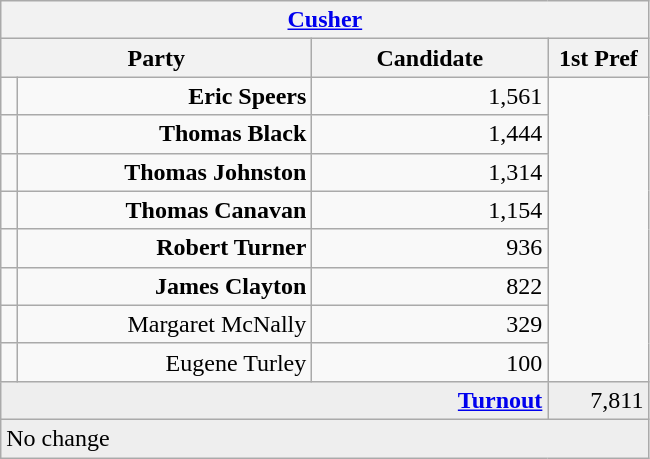<table class="wikitable">
<tr>
<th colspan="4" align="center"><a href='#'>Cusher</a></th>
</tr>
<tr>
<th colspan="2" align="center" width=200>Party</th>
<th width=150>Candidate</th>
<th width=60>1st Pref</th>
</tr>
<tr>
<td></td>
<td align="right"><strong>Eric Speers</strong></td>
<td align="right">1,561</td>
</tr>
<tr>
<td></td>
<td align="right"><strong>Thomas Black</strong></td>
<td align="right">1,444</td>
</tr>
<tr>
<td></td>
<td align="right"><strong>Thomas Johnston</strong></td>
<td align="right">1,314</td>
</tr>
<tr>
<td></td>
<td align="right"><strong>Thomas Canavan</strong></td>
<td align="right">1,154</td>
</tr>
<tr>
<td></td>
<td align="right"><strong>Robert Turner</strong></td>
<td align="right">936</td>
</tr>
<tr>
<td></td>
<td align="right"><strong>James Clayton</strong></td>
<td align="right">822</td>
</tr>
<tr>
<td></td>
<td align="right">Margaret McNally</td>
<td align="right">329</td>
</tr>
<tr>
<td></td>
<td align="right">Eugene Turley</td>
<td align="right">100</td>
</tr>
<tr bgcolor="EEEEEE">
<td colspan=3 align="right"><strong><a href='#'>Turnout</a></strong></td>
<td align="right">7,811</td>
</tr>
<tr>
<td colspan=4 bgcolor="EEEEEE">No change</td>
</tr>
</table>
